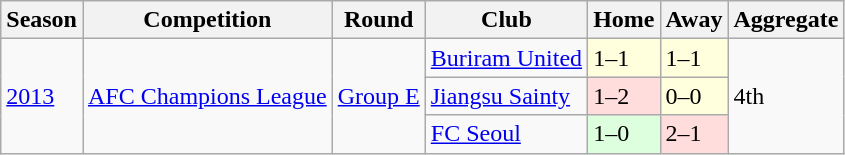<table class="wikitable">
<tr>
<th>Season</th>
<th>Competition</th>
<th>Round</th>
<th>Club</th>
<th>Home</th>
<th>Away</th>
<th>Aggregate</th>
</tr>
<tr>
<td rowspan="3"><a href='#'>2013</a></td>
<td rowspan="3"><a href='#'>AFC Champions League</a></td>
<td rowspan="3"><a href='#'>Group E</a></td>
<td> <a href='#'>Buriram United</a></td>
<td style="background:#ffd;">1–1</td>
<td style="background:#ffd;">1–1</td>
<td rowspan="3">4th</td>
</tr>
<tr>
<td> <a href='#'>Jiangsu Sainty</a></td>
<td style="background:#fdd;">1–2</td>
<td style="background:#ffd;">0–0</td>
</tr>
<tr>
<td> <a href='#'>FC Seoul</a></td>
<td style="background:#dfd;">1–0</td>
<td style="background:#fdd;">2–1</td>
</tr>
</table>
